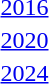<table>
<tr>
<td><a href='#'>2016</a></td>
<td></td>
<td></td>
<td></td>
</tr>
<tr>
<td><a href='#'>2020</a></td>
<td></td>
<td></td>
<td></td>
</tr>
<tr>
<td><a href='#'>2024</a></td>
<td></td>
<td></td>
<td></td>
</tr>
</table>
